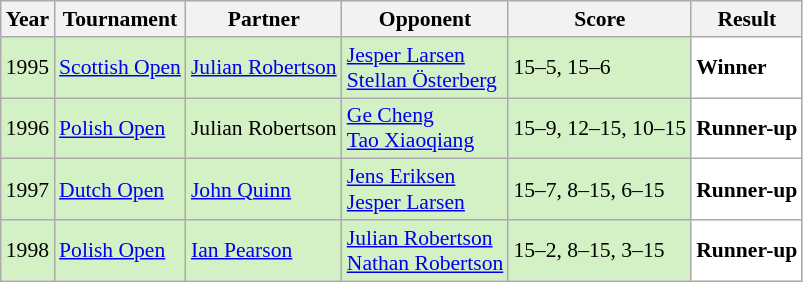<table class="sortable wikitable" style="font-size: 90%;">
<tr>
<th>Year</th>
<th>Tournament</th>
<th>Partner</th>
<th>Opponent</th>
<th>Score</th>
<th>Result</th>
</tr>
<tr style="background:#D4F1C5">
<td align="center">1995</td>
<td align="left"><a href='#'>Scottish Open</a></td>
<td align="left"> <a href='#'>Julian Robertson</a></td>
<td align="left"> <a href='#'>Jesper Larsen</a> <br>  <a href='#'>Stellan Österberg</a></td>
<td align="left">15–5, 15–6</td>
<td style="text-align:left; background:white"> <strong>Winner</strong></td>
</tr>
<tr style="background:#D4F1C5">
<td align="center">1996</td>
<td align="left"><a href='#'>Polish Open</a></td>
<td align="left"> Julian Robertson</td>
<td align="left"> <a href='#'>Ge Cheng</a> <br>  <a href='#'>Tao Xiaoqiang</a></td>
<td align="left">15–9, 12–15, 10–15</td>
<td style="text-align:left; background:white"> <strong>Runner-up</strong></td>
</tr>
<tr style="background:#D4F1C5">
<td align="center">1997</td>
<td align="left"><a href='#'>Dutch Open</a></td>
<td align="left"> <a href='#'>John Quinn</a></td>
<td align="left"> <a href='#'>Jens Eriksen</a> <br>  <a href='#'>Jesper Larsen</a></td>
<td align="left">15–7, 8–15, 6–15</td>
<td style="text-align:left; background:white"> <strong>Runner-up</strong></td>
</tr>
<tr style="background:#D4F1C5">
<td align="center">1998</td>
<td align="left"><a href='#'>Polish Open</a></td>
<td align="left"> <a href='#'>Ian Pearson</a></td>
<td align="left"> <a href='#'>Julian Robertson</a><br> <a href='#'>Nathan Robertson</a></td>
<td align="left">15–2, 8–15, 3–15</td>
<td style="text-align:left; background:white"> <strong>Runner-up</strong></td>
</tr>
</table>
